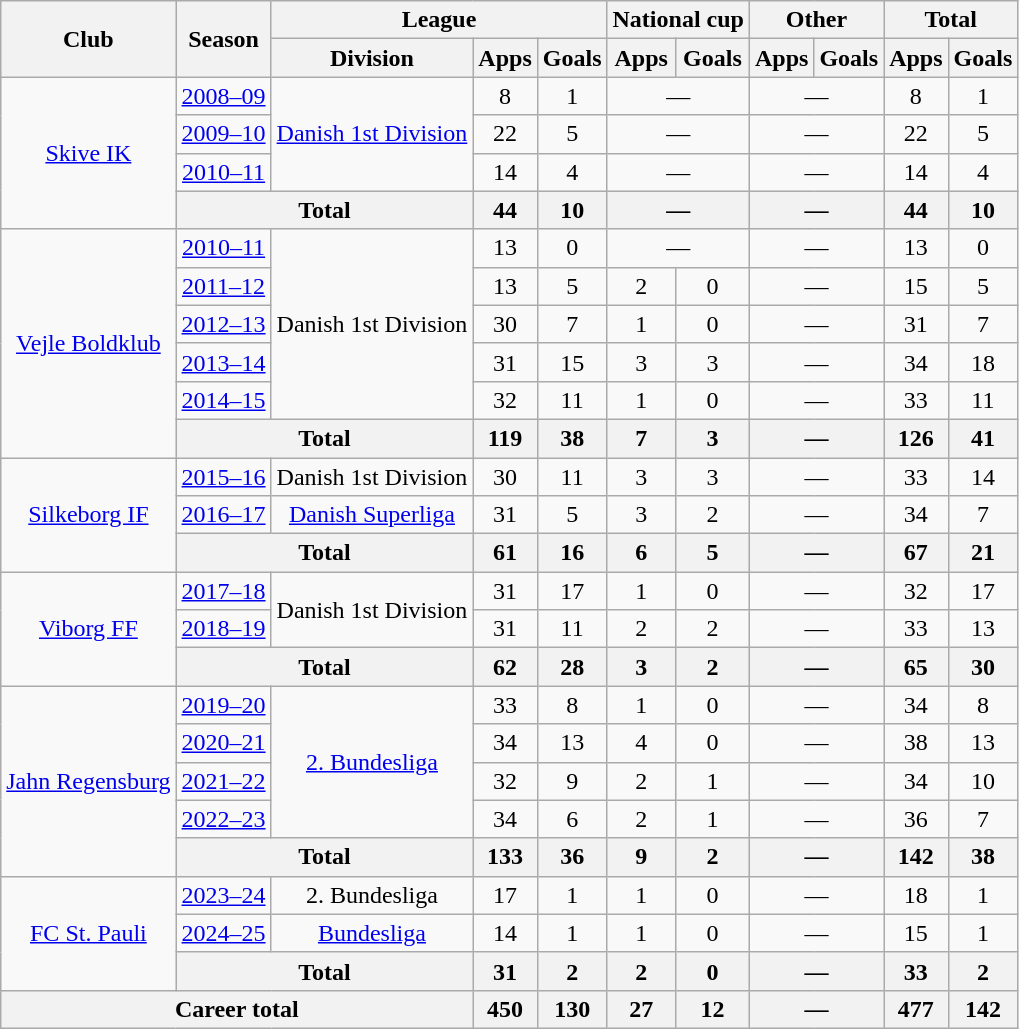<table class="wikitable" style="text-align: center">
<tr>
<th rowspan="2">Club</th>
<th rowspan="2">Season</th>
<th colspan="3">League</th>
<th colspan="2">National cup</th>
<th colspan="2">Other</th>
<th colspan="2">Total</th>
</tr>
<tr>
<th>Division</th>
<th>Apps</th>
<th>Goals</th>
<th>Apps</th>
<th>Goals</th>
<th>Apps</th>
<th>Goals</th>
<th>Apps</th>
<th>Goals</th>
</tr>
<tr>
<td rowspan="4"><a href='#'>Skive IK</a></td>
<td><a href='#'>2008–09</a></td>
<td rowspan="3"><a href='#'>Danish 1st Division</a></td>
<td>8</td>
<td>1</td>
<td colspan="2">—</td>
<td colspan="2">—</td>
<td>8</td>
<td>1</td>
</tr>
<tr>
<td><a href='#'>2009–10</a></td>
<td>22</td>
<td>5</td>
<td colspan="2">—</td>
<td colspan="2">—</td>
<td>22</td>
<td>5</td>
</tr>
<tr>
<td><a href='#'>2010–11</a></td>
<td>14</td>
<td>4</td>
<td colspan="2">—</td>
<td colspan="2">—</td>
<td>14</td>
<td>4</td>
</tr>
<tr>
<th colspan="2">Total</th>
<th>44</th>
<th>10</th>
<th colspan="2">—</th>
<th colspan="2">—</th>
<th>44</th>
<th>10</th>
</tr>
<tr>
<td rowspan="6"><a href='#'>Vejle Boldklub</a></td>
<td><a href='#'>2010–11</a></td>
<td rowspan="5">Danish 1st Division</td>
<td>13</td>
<td>0</td>
<td colspan="2">—</td>
<td colspan="2">—</td>
<td>13</td>
<td>0</td>
</tr>
<tr>
<td><a href='#'>2011–12</a></td>
<td>13</td>
<td>5</td>
<td>2</td>
<td>0</td>
<td colspan="2">—</td>
<td>15</td>
<td>5</td>
</tr>
<tr>
<td><a href='#'>2012–13</a></td>
<td>30</td>
<td>7</td>
<td>1</td>
<td>0</td>
<td colspan="2">—</td>
<td>31</td>
<td>7</td>
</tr>
<tr>
<td><a href='#'>2013–14</a></td>
<td>31</td>
<td>15</td>
<td>3</td>
<td>3</td>
<td colspan="2">—</td>
<td>34</td>
<td>18</td>
</tr>
<tr>
<td><a href='#'>2014–15</a></td>
<td>32</td>
<td>11</td>
<td>1</td>
<td>0</td>
<td colspan="2">—</td>
<td>33</td>
<td>11</td>
</tr>
<tr>
<th colspan="2">Total</th>
<th>119</th>
<th>38</th>
<th>7</th>
<th>3</th>
<th colspan="2">—</th>
<th>126</th>
<th>41</th>
</tr>
<tr>
<td rowspan="3"><a href='#'>Silkeborg IF</a></td>
<td><a href='#'>2015–16</a></td>
<td>Danish 1st Division</td>
<td>30</td>
<td>11</td>
<td>3</td>
<td>3</td>
<td colspan="2">—</td>
<td>33</td>
<td>14</td>
</tr>
<tr>
<td><a href='#'>2016–17</a></td>
<td><a href='#'>Danish Superliga</a></td>
<td>31</td>
<td>5</td>
<td>3</td>
<td>2</td>
<td colspan="2">—</td>
<td>34</td>
<td>7</td>
</tr>
<tr>
<th colspan="2">Total</th>
<th>61</th>
<th>16</th>
<th>6</th>
<th>5</th>
<th colspan="2">—</th>
<th>67</th>
<th>21</th>
</tr>
<tr>
<td rowspan="3"><a href='#'>Viborg FF</a></td>
<td><a href='#'>2017–18</a></td>
<td rowspan="2">Danish 1st Division</td>
<td>31</td>
<td>17</td>
<td>1</td>
<td>0</td>
<td colspan="2">—</td>
<td>32</td>
<td>17</td>
</tr>
<tr>
<td><a href='#'>2018–19</a></td>
<td>31</td>
<td>11</td>
<td>2</td>
<td>2</td>
<td colspan="2">—</td>
<td>33</td>
<td>13</td>
</tr>
<tr>
<th colspan="2">Total</th>
<th>62</th>
<th>28</th>
<th>3</th>
<th>2</th>
<th colspan="2">—</th>
<th>65</th>
<th>30</th>
</tr>
<tr>
<td rowspan="5"><a href='#'>Jahn Regensburg</a></td>
<td><a href='#'>2019–20</a></td>
<td rowspan="4"><a href='#'>2. Bundesliga</a></td>
<td>33</td>
<td>8</td>
<td>1</td>
<td>0</td>
<td colspan="2">—</td>
<td>34</td>
<td>8</td>
</tr>
<tr>
<td><a href='#'>2020–21</a></td>
<td>34</td>
<td>13</td>
<td>4</td>
<td>0</td>
<td colspan="2">—</td>
<td>38</td>
<td>13</td>
</tr>
<tr>
<td><a href='#'>2021–22</a></td>
<td>32</td>
<td>9</td>
<td>2</td>
<td>1</td>
<td colspan="2">—</td>
<td>34</td>
<td>10</td>
</tr>
<tr>
<td><a href='#'>2022–23</a></td>
<td>34</td>
<td>6</td>
<td>2</td>
<td>1</td>
<td colspan="2">—</td>
<td>36</td>
<td>7</td>
</tr>
<tr>
<th colspan="2">Total</th>
<th>133</th>
<th>36</th>
<th>9</th>
<th>2</th>
<th colspan="2">—</th>
<th>142</th>
<th>38</th>
</tr>
<tr>
<td rowspan="3"><a href='#'>FC St. Pauli</a></td>
<td><a href='#'>2023–24</a></td>
<td>2. Bundesliga</td>
<td>17</td>
<td>1</td>
<td>1</td>
<td>0</td>
<td colspan="2">—</td>
<td>18</td>
<td>1</td>
</tr>
<tr>
<td><a href='#'>2024–25</a></td>
<td rowspan="1"><a href='#'>Bundesliga</a></td>
<td>14</td>
<td>1</td>
<td>1</td>
<td>0</td>
<td colspan="2">—</td>
<td>15</td>
<td>1</td>
</tr>
<tr>
<th colspan="2">Total</th>
<th>31</th>
<th>2</th>
<th>2</th>
<th>0</th>
<th colspan="2">—</th>
<th>33</th>
<th>2</th>
</tr>
<tr>
<th colspan="3">Career total</th>
<th>450</th>
<th>130</th>
<th>27</th>
<th>12</th>
<th colspan="2">—</th>
<th>477</th>
<th>142</th>
</tr>
</table>
